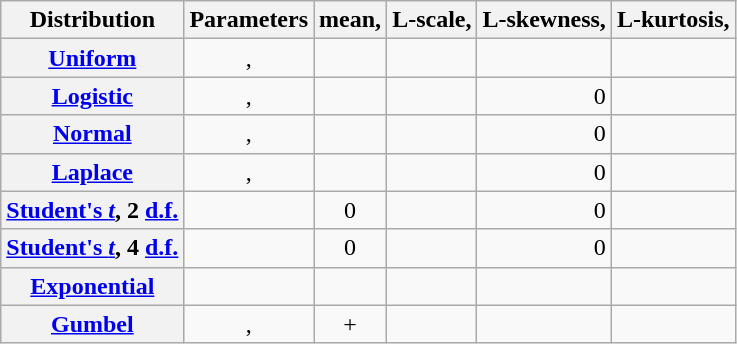<table class="wikitable sortable" style="text-align:center; margin-left: 1.5em;">
<tr>
<th>Distribution</th>
<th class="unsortable">Parameters</th>
<th class="unsortable">mean, </th>
<th class="unsortable">L-scale, </th>
<th>L-skewness, </th>
<th>L-kurtosis, </th>
</tr>
<tr>
<th><a href='#'>Uniform</a></th>
<td>, </td>
<td></td>
<td></td>
<td align="right"></td>
<td align="right"></td>
</tr>
<tr>
<th><a href='#'>Logistic</a></th>
<td>, </td>
<td></td>
<td></td>
<td align="right">0</td>
<td align="right"></td>
</tr>
<tr>
<th><a href='#'>Normal</a></th>
<td>, </td>
<td></td>
<td></td>
<td align="right">0</td>
<td align="right"></td>
</tr>
<tr>
<th><a href='#'>Laplace</a></th>
<td>, </td>
<td></td>
<td></td>
<td align="right">0</td>
<td align="right"></td>
</tr>
<tr>
<th><a href='#'>Student's <em>t</em></a>, 2 <a href='#'>d.f.</a></th>
<td></td>
<td>0</td>
<td></td>
<td align="right">0</td>
<td align="right"></td>
</tr>
<tr>
<th><a href='#'>Student's <em>t</em></a>, 4 <a href='#'>d.f.</a></th>
<td></td>
<td>0</td>
<td></td>
<td align="right">0</td>
<td align="right"></td>
</tr>
<tr>
<th><a href='#'>Exponential</a></th>
<td></td>
<td></td>
<td></td>
<td align="right"></td>
<td align="right"></td>
</tr>
<tr>
<th><a href='#'>Gumbel</a></th>
<td>, </td>
<td> + <em><a href='#'></a> </td>
<td></td>
<td align="right"></td>
<td align="right"></td>
</tr>
</table>
